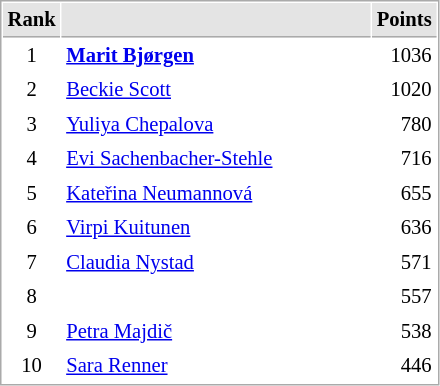<table cellspacing="1" cellpadding="3" style="border:1px solid #AAAAAA;font-size:86%">
<tr style="background-color: #E4E4E4;">
<th style="border-bottom:1px solid #AAAAAA" width=10>Rank</th>
<th style="border-bottom:1px solid #AAAAAA" width=200></th>
<th style="border-bottom:1px solid #AAAAAA" width=20 align=right>Points</th>
</tr>
<tr>
<td align="center">1</td>
<td> <strong><a href='#'>Marit Bjørgen</a></strong></td>
<td align="right">1036</td>
</tr>
<tr>
<td align="center">2</td>
<td> <a href='#'>Beckie Scott</a></td>
<td align="right">1020</td>
</tr>
<tr>
<td align="center">3</td>
<td> <a href='#'>Yuliya Chepalova</a></td>
<td align="right">780</td>
</tr>
<tr>
<td align="center">4</td>
<td> <a href='#'>Evi Sachenbacher-Stehle</a></td>
<td align="right">716</td>
</tr>
<tr>
<td align="center">5</td>
<td> <a href='#'>Kateřina Neumannová</a></td>
<td align="right">655</td>
</tr>
<tr>
<td align="center">6</td>
<td> <a href='#'>Virpi Kuitunen</a></td>
<td align="right">636</td>
</tr>
<tr>
<td align="center">7</td>
<td> <a href='#'>Claudia Nystad</a></td>
<td align="right">571</td>
</tr>
<tr>
<td align="center">8</td>
<td></td>
<td align="right">557</td>
</tr>
<tr>
<td align="center">9</td>
<td> <a href='#'>Petra Majdič</a></td>
<td align="right">538</td>
</tr>
<tr>
<td align="center">10</td>
<td> <a href='#'>Sara Renner</a></td>
<td align="right">446</td>
</tr>
</table>
